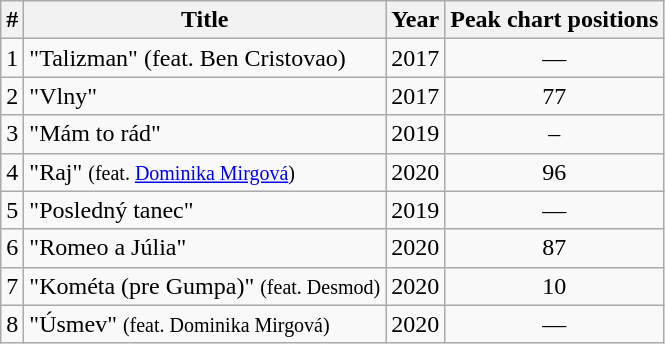<table class="wikitable">
<tr>
<th>#</th>
<th>Title</th>
<th>Year</th>
<th>Peak chart positions</th>
</tr>
<tr>
<td>1</td>
<td>"Talizman" (feat. Ben Cristovao)</td>
<td>2017</td>
<td style="text-align:center;">—</td>
</tr>
<tr>
<td>2</td>
<td>"Vlny"</td>
<td>2017</td>
<td style="text-align:center;">77</td>
</tr>
<tr>
<td>3</td>
<td>"Mám to rád"</td>
<td>2019</td>
<td style="text-align:center;">–</td>
</tr>
<tr>
<td>4</td>
<td>"Raj" <small>(feat. <a href='#'>Dominika Mirgová</a>)</small></td>
<td>2020</td>
<td style="text-align:center;">96</td>
</tr>
<tr>
<td>5</td>
<td>"Posledný tanec"</td>
<td>2019</td>
<td style="text-align:center;">—</td>
</tr>
<tr>
<td>6</td>
<td>"Romeo a Júlia"</td>
<td>2020</td>
<td style="text-align:center;">87</td>
</tr>
<tr>
<td>7</td>
<td>"Kométa (pre Gumpa)" <small>(feat. Desmod)</small></td>
<td>2020</td>
<td style="text-align:center;">10</td>
</tr>
<tr>
<td>8</td>
<td>"Úsmev" <small>(feat. Dominika Mirgová)</small></td>
<td>2020</td>
<td style="text-align:center;">—</td>
</tr>
</table>
